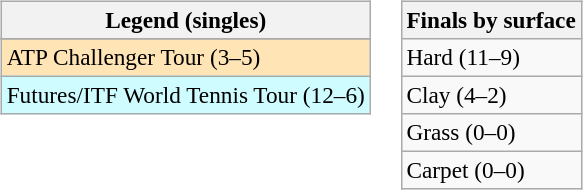<table>
<tr valign=top>
<td><br><table class=wikitable style=font-size:97%>
<tr>
<th>Legend (singles)</th>
</tr>
<tr bgcolor=e5d1cb>
</tr>
<tr bgcolor=moccasin>
<td>ATP Challenger Tour (3–5)</td>
</tr>
<tr bgcolor=cffcff>
<td>Futures/ITF World Tennis Tour (12–6)</td>
</tr>
</table>
</td>
<td><br><table class=wikitable style=font-size:97%>
<tr>
<th>Finals by surface</th>
</tr>
<tr>
<td>Hard (11–9)</td>
</tr>
<tr>
<td>Clay (4–2)</td>
</tr>
<tr>
<td>Grass (0–0)</td>
</tr>
<tr>
<td>Carpet (0–0)</td>
</tr>
</table>
</td>
</tr>
</table>
